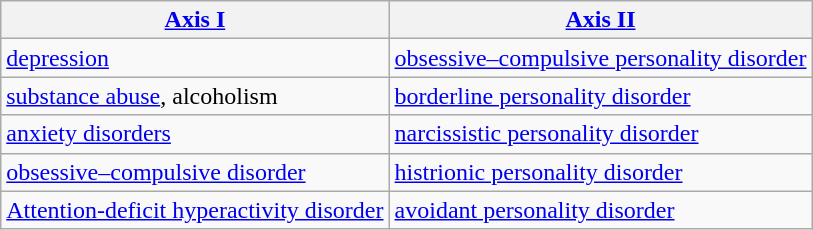<table class="wikitable">
<tr>
<th><a href='#'>Axis I</a></th>
<th><a href='#'>Axis II</a></th>
</tr>
<tr>
<td><a href='#'>depression</a></td>
<td><a href='#'>obsessive–compulsive personality disorder</a></td>
</tr>
<tr>
<td><a href='#'>substance abuse</a>, alcoholism</td>
<td><a href='#'>borderline personality disorder</a></td>
</tr>
<tr>
<td><a href='#'>anxiety disorders</a></td>
<td><a href='#'>narcissistic personality disorder</a></td>
</tr>
<tr>
<td><a href='#'>obsessive–compulsive disorder</a></td>
<td><a href='#'>histrionic personality disorder</a></td>
</tr>
<tr>
<td><a href='#'>Attention-deficit hyperactivity disorder</a></td>
<td><a href='#'>avoidant personality disorder</a></td>
</tr>
</table>
